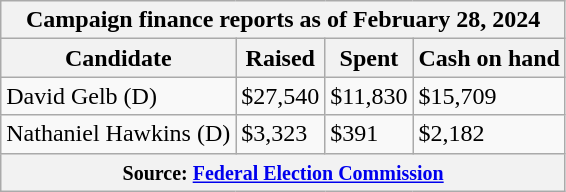<table class="wikitable sortable">
<tr>
<th colspan=4>Campaign finance reports as of February 28, 2024</th>
</tr>
<tr style="text-align:center;">
<th>Candidate</th>
<th>Raised</th>
<th>Spent</th>
<th>Cash on hand</th>
</tr>
<tr>
<td>David Gelb (D)</td>
<td>$27,540</td>
<td>$11,830</td>
<td>$15,709</td>
</tr>
<tr>
<td>Nathaniel Hawkins (D)</td>
<td>$3,323</td>
<td>$391</td>
<td>$2,182</td>
</tr>
<tr>
<th colspan="4"><small>Source: <a href='#'>Federal Election Commission</a></small></th>
</tr>
</table>
